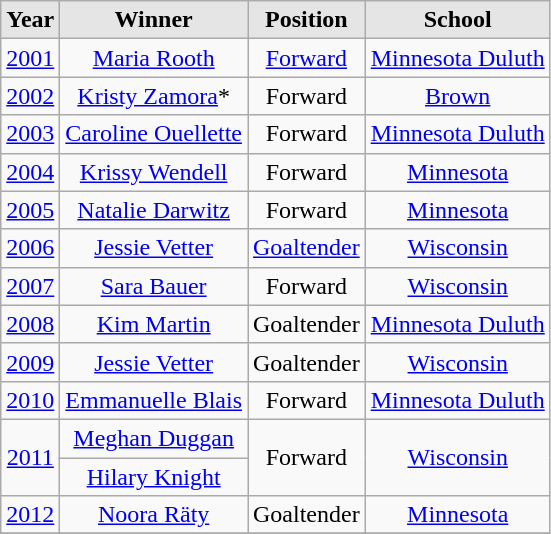<table class="wikitable" style="text-align: center;">
<tr>
<th style="background:#e5e5e5;">Year</th>
<th style="background:#e5e5e5;">Winner</th>
<th style="background:#e5e5e5;">Position</th>
<th style="background:#e5e5e5;">School</th>
</tr>
<tr>
<td><a href='#'>2001</a></td>
<td><a href='#'>Maria Rooth</a></td>
<td><a href='#'>Forward</a></td>
<td><a href='#'>Minnesota Duluth</a></td>
</tr>
<tr>
<td><a href='#'>2002</a></td>
<td><a href='#'>Kristy Zamora</a>*</td>
<td>Forward</td>
<td><a href='#'>Brown</a></td>
</tr>
<tr>
<td><a href='#'>2003</a></td>
<td><a href='#'>Caroline Ouellette</a></td>
<td>Forward</td>
<td><a href='#'>Minnesota Duluth</a></td>
</tr>
<tr>
<td><a href='#'>2004</a></td>
<td><a href='#'>Krissy Wendell</a></td>
<td>Forward</td>
<td><a href='#'>Minnesota</a></td>
</tr>
<tr>
<td><a href='#'>2005</a></td>
<td><a href='#'>Natalie Darwitz</a></td>
<td>Forward</td>
<td><a href='#'>Minnesota</a></td>
</tr>
<tr>
<td><a href='#'>2006</a></td>
<td><a href='#'>Jessie Vetter</a></td>
<td><a href='#'>Goaltender</a></td>
<td><a href='#'>Wisconsin</a></td>
</tr>
<tr>
<td><a href='#'>2007</a></td>
<td><a href='#'>Sara Bauer</a></td>
<td>Forward</td>
<td><a href='#'>Wisconsin</a></td>
</tr>
<tr>
<td><a href='#'>2008</a></td>
<td><a href='#'>Kim Martin</a></td>
<td>Goaltender</td>
<td><a href='#'>Minnesota Duluth</a></td>
</tr>
<tr>
<td><a href='#'>2009</a></td>
<td><a href='#'>Jessie Vetter</a></td>
<td>Goaltender</td>
<td><a href='#'>Wisconsin</a></td>
</tr>
<tr>
<td><a href='#'>2010</a></td>
<td><a href='#'>Emmanuelle Blais</a></td>
<td>Forward</td>
<td><a href='#'>Minnesota Duluth</a></td>
</tr>
<tr>
<td rowspan="2"><a href='#'>2011</a></td>
<td><a href='#'>Meghan Duggan</a></td>
<td rowspan="2">Forward</td>
<td rowspan="2"><a href='#'>Wisconsin</a></td>
</tr>
<tr>
<td><a href='#'>Hilary Knight</a></td>
</tr>
<tr>
<td><a href='#'>2012</a></td>
<td><a href='#'>Noora Räty</a></td>
<td>Goaltender</td>
<td><a href='#'>Minnesota</a></td>
</tr>
<tr>
</tr>
</table>
